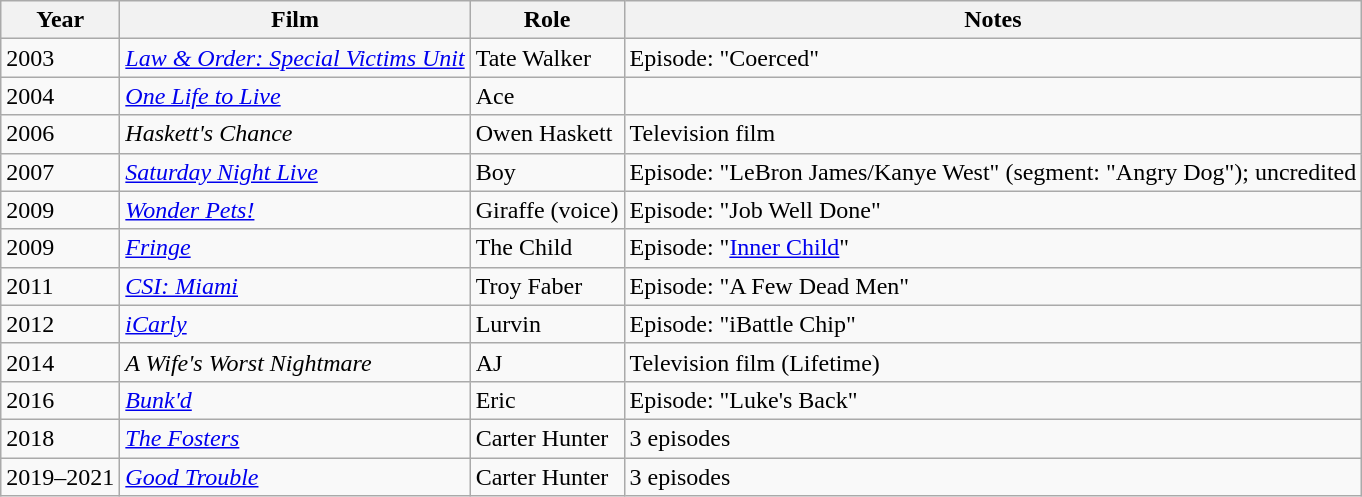<table class=wikitable>
<tr>
<th>Year</th>
<th>Film</th>
<th>Role</th>
<th>Notes</th>
</tr>
<tr>
<td>2003</td>
<td><em><a href='#'>Law & Order: Special Victims Unit</a></em></td>
<td>Tate Walker</td>
<td>Episode: "Coerced"</td>
</tr>
<tr>
<td>2004</td>
<td><em><a href='#'>One Life to Live</a></em></td>
<td>Ace</td>
<td></td>
</tr>
<tr>
<td>2006</td>
<td><em>Haskett's Chance</em></td>
<td>Owen Haskett</td>
<td>Television film</td>
</tr>
<tr>
<td>2007</td>
<td><em><a href='#'>Saturday Night Live</a></em></td>
<td>Boy</td>
<td>Episode: "LeBron James/Kanye West" (segment: "Angry Dog"); uncredited</td>
</tr>
<tr>
<td>2009</td>
<td><em><a href='#'>Wonder Pets!</a></em></td>
<td>Giraffe (voice)</td>
<td>Episode: "Job Well Done"</td>
</tr>
<tr>
<td>2009</td>
<td><em><a href='#'>Fringe</a></em></td>
<td>The Child</td>
<td>Episode: "<a href='#'>Inner Child</a>"</td>
</tr>
<tr>
<td>2011</td>
<td><em><a href='#'>CSI: Miami</a></em></td>
<td>Troy Faber</td>
<td>Episode: "A Few Dead Men"</td>
</tr>
<tr>
<td>2012</td>
<td><em><a href='#'>iCarly</a></em></td>
<td>Lurvin</td>
<td>Episode: "iBattle Chip"</td>
</tr>
<tr>
<td>2014</td>
<td><em>A Wife's Worst Nightmare</em></td>
<td>AJ</td>
<td>Television film (Lifetime)</td>
</tr>
<tr>
<td>2016</td>
<td><em><a href='#'>Bunk'd</a></em></td>
<td>Eric</td>
<td>Episode: "Luke's Back"</td>
</tr>
<tr>
<td>2018</td>
<td><em><a href='#'>The Fosters</a></em></td>
<td>Carter Hunter</td>
<td>3 episodes</td>
</tr>
<tr>
<td>2019–2021</td>
<td><em><a href='#'>Good Trouble</a></em></td>
<td>Carter Hunter</td>
<td>3 episodes</td>
</tr>
</table>
